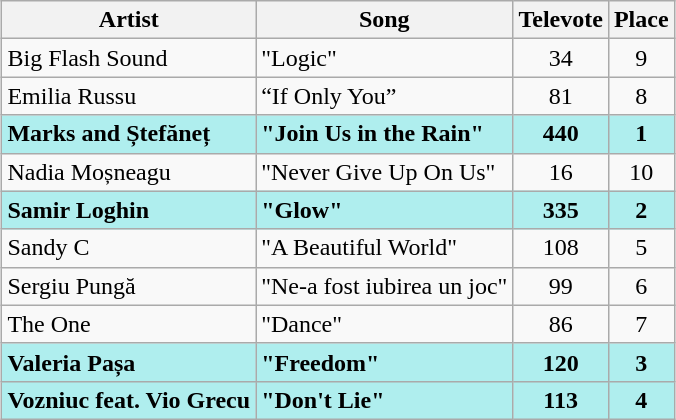<table class="sortable wikitable" style="margin: 1em auto 1em auto; text-align:center;">
<tr>
<th>Artist</th>
<th>Song</th>
<th>Televote</th>
<th>Place</th>
</tr>
<tr>
<td align="left">Big Flash Sound</td>
<td align="left">"Logic"</td>
<td>34</td>
<td>9</td>
</tr>
<tr>
<td align="left">Emilia Russu</td>
<td align="left">“If Only You”</td>
<td>81</td>
<td>8</td>
</tr>
<tr style="font-weight:bold; background:paleturquoise;">
<td align="left">Marks and Ștefăneț</td>
<td align="left">"Join Us in the Rain"</td>
<td>440</td>
<td>1</td>
</tr>
<tr>
<td align="left">Nadia Moșneagu</td>
<td align="left">"Never Give Up On Us"</td>
<td>16</td>
<td>10</td>
</tr>
<tr style="font-weight:bold; background:paleturquoise;">
<td align="left">Samir Loghin</td>
<td align="left">"Glow"</td>
<td>335</td>
<td>2</td>
</tr>
<tr>
<td align="left">Sandy C</td>
<td align="left">"A Beautiful World"</td>
<td>108</td>
<td>5</td>
</tr>
<tr>
<td align="left">Sergiu Pungă</td>
<td align="left">"Ne-a fost iubirea un joc"</td>
<td>99</td>
<td>6</td>
</tr>
<tr>
<td align="left">The One</td>
<td align="left">"Dance"</td>
<td>86</td>
<td>7</td>
</tr>
<tr style="font-weight:bold; background:paleturquoise;">
<td align="left">Valeria Pașa</td>
<td align="left">"Freedom"</td>
<td>120</td>
<td>3</td>
</tr>
<tr style="font-weight:bold; background:paleturquoise;">
<td align="left">Vozniuc feat. Vio Grecu</td>
<td align="left">"Don't Lie"</td>
<td>113</td>
<td>4</td>
</tr>
</table>
